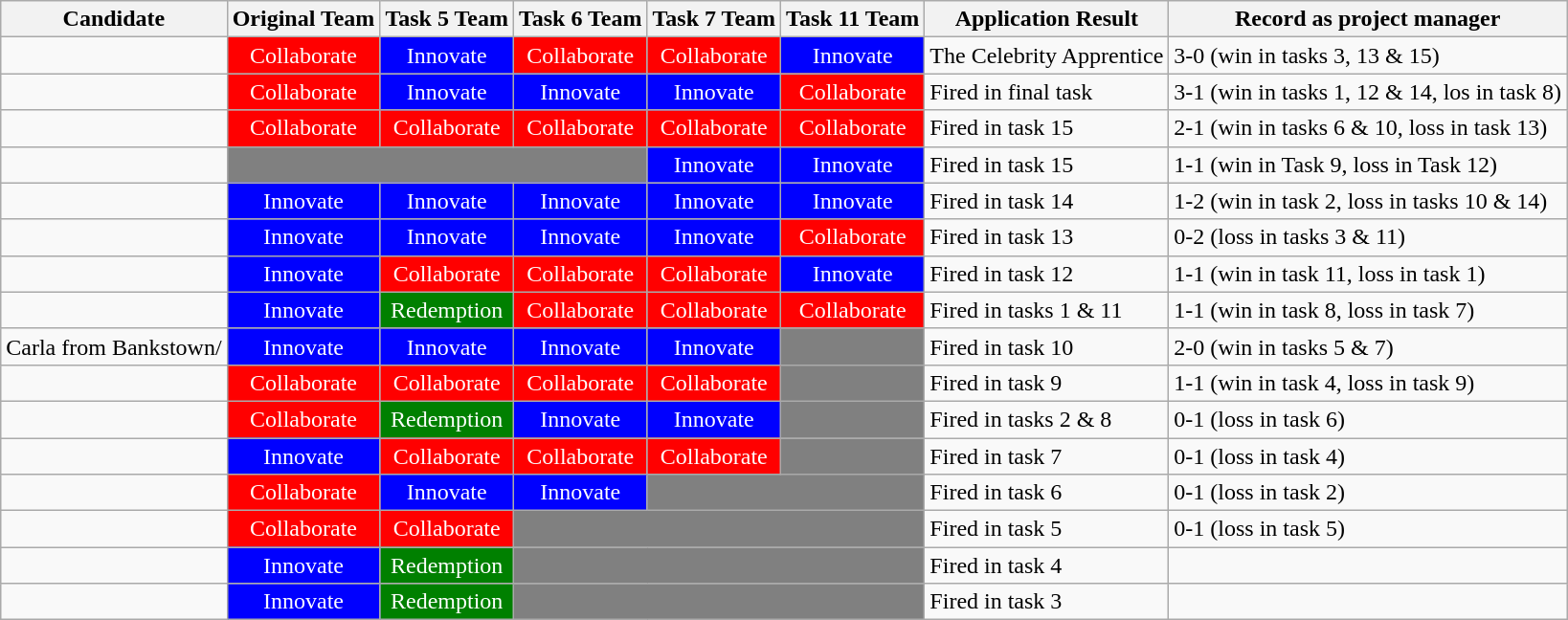<table class="wikitable">
<tr>
<th>Candidate</th>
<th>Original Team</th>
<th>Task 5 Team</th>
<th>Task 6 Team</th>
<th>Task 7 Team</th>
<th>Task 11 Team</th>
<th>Application Result</th>
<th>Record as project manager</th>
</tr>
<tr>
<td></td>
<td style="text-align:center; background:red;color:white;">Collaborate</td>
<td style="text-align:center; background:blue;color:white;">Innovate</td>
<td style="text-align:center; background:red;color:white;">Collaborate</td>
<td style="text-align:center; background:red;color:white;">Collaborate</td>
<td style="text-align:center; background:blue;color:white;">Innovate</td>
<td>The Celebrity Apprentice</td>
<td>3-0 (win in tasks 3, 13 & 15)</td>
</tr>
<tr>
<td></td>
<td style="text-align:center; background:red;color:white;">Collaborate</td>
<td style="text-align:center; background:blue;color:white;">Innovate</td>
<td style="text-align:center; background:blue;color:white;">Innovate</td>
<td style="text-align:center; background:blue;color:white;">Innovate</td>
<td style="text-align:center; background:red;color:white;">Collaborate</td>
<td>Fired in final task</td>
<td>3-1 (win in tasks 1, 12 & 14, los in task 8)</td>
</tr>
<tr>
<td></td>
<td style="text-align:center; background:red;color:white;">Collaborate</td>
<td style="text-align:center; background:red;color:white;">Collaborate</td>
<td style="text-align:center; background:red;color:white;">Collaborate</td>
<td style="text-align:center; background:red;color:white;">Collaborate</td>
<td style="text-align:center; background:red;color:white;">Collaborate</td>
<td>Fired in task 15</td>
<td>2-1 (win in tasks 6 & 10, loss in task 13)</td>
</tr>
<tr>
<td></td>
<td colspan="3" bgcolor="grey"></td>
<td style="text-align:center; background:blue;color:white;">Innovate</td>
<td style="text-align:center; background:blue;color:white;">Innovate</td>
<td>Fired in task 15</td>
<td>1-1 (win in Task 9, loss in Task 12)</td>
</tr>
<tr>
<td></td>
<td style="text-align:center; background:blue;color:white;">Innovate</td>
<td style="text-align:center; background:blue;color:white;">Innovate</td>
<td style="text-align:center; background:blue;color:white;">Innovate</td>
<td style="text-align:center; background:blue;color:white;">Innovate</td>
<td style="text-align:center; background:blue;color:white;">Innovate</td>
<td>Fired in task 14</td>
<td>1-2 (win in task 2, loss in tasks 10 & 14)</td>
</tr>
<tr>
<td></td>
<td style="text-align:center; background:blue;color:white;">Innovate</td>
<td style="text-align:center; background:blue;color:white;">Innovate</td>
<td style="text-align:center; background:blue;color:white;">Innovate</td>
<td style="text-align:center; background:blue;color:white;">Innovate</td>
<td style="text-align:center; background:red;color:white;">Collaborate</td>
<td>Fired in task 13</td>
<td>0-2 (loss in tasks 3 & 11)</td>
</tr>
<tr>
<td></td>
<td style="text-align:center; background:blue;color:white;">Innovate</td>
<td style="text-align:center; background:red;color:white;">Collaborate</td>
<td style="text-align:center; background:red;color:white;">Collaborate</td>
<td style="text-align:center; background:red;color:white;">Collaborate</td>
<td style="text-align:center; background:blue;color:white;">Innovate</td>
<td>Fired in task 12</td>
<td>1-1 (win in task 11, loss in task 1)</td>
</tr>
<tr>
<td></td>
<td style="text-align:center; background:blue;color:white;">Innovate</td>
<td style="text-align:center; background:green;color:white;">Redemption</td>
<td style="text-align:center; background:red;color:white;">Collaborate</td>
<td style="text-align:center; background:red;color:white;">Collaborate</td>
<td style="text-align:center; background:red;color:white;">Collaborate</td>
<td>Fired in tasks 1 & 11</td>
<td>1-1 (win in task 8, loss in task 7)</td>
</tr>
<tr>
<td>Carla from Bankstown/</td>
<td style="text-align:center; background:blue;color:white;">Innovate</td>
<td style="text-align:center; background:blue;color:white;">Innovate</td>
<td style="text-align:center; background:blue;color:white;">Innovate</td>
<td style="text-align:center; background:blue;color:white;">Innovate</td>
<td colspan="1" bgcolor="grey"></td>
<td>Fired in task 10</td>
<td>2-0 (win in tasks 5 & 7)</td>
</tr>
<tr>
<td></td>
<td style="text-align:center; background:red;color:white;">Collaborate</td>
<td style="text-align:center; background:red;color:white;">Collaborate</td>
<td style="text-align:center; background:red;color:white;">Collaborate</td>
<td style="text-align:center; background:red;color:white;">Collaborate</td>
<td colspan="1" bgcolor="grey"></td>
<td>Fired in task 9</td>
<td>1-1 (win in task 4, loss in task 9)</td>
</tr>
<tr>
<td></td>
<td style="text-align:center; background:red;color:white;">Collaborate</td>
<td style="text-align:center; background:green;color:white;">Redemption</td>
<td style="text-align:center; background:blue;color:white;">Innovate</td>
<td style="text-align:center; background:blue;color:white;">Innovate</td>
<td colspan="1" bgcolor="grey"></td>
<td>Fired in tasks 2 & 8</td>
<td>0-1 (loss in task 6)</td>
</tr>
<tr>
<td></td>
<td style="text-align:center; background:blue;color:white;">Innovate</td>
<td style="text-align:center; background:red;color:white;">Collaborate</td>
<td style="text-align:center; background:red;color:white;">Collaborate</td>
<td style="text-align:center; background:red;color:white;">Collaborate</td>
<td colspan="1" bgcolor="grey"></td>
<td>Fired in task 7</td>
<td>0-1 (loss in task 4)</td>
</tr>
<tr>
<td></td>
<td style="text-align:center; background:red;color:white;">Collaborate</td>
<td style="text-align:center; background:blue;color:white;">Innovate</td>
<td style="text-align:center; background:blue;color:white;">Innovate</td>
<td colspan="2" bgcolor="grey"></td>
<td>Fired in task 6</td>
<td>0-1 (loss in task 2)</td>
</tr>
<tr>
<td></td>
<td style="text-align:center; background:red;color:white;">Collaborate</td>
<td style="text-align:center; background:red;color:white;">Collaborate</td>
<td colspan="3" bgcolor="grey"></td>
<td>Fired in task 5</td>
<td>0-1 (loss in task 5)</td>
</tr>
<tr>
<td></td>
<td style="text-align:center; background:blue;color:white;">Innovate</td>
<td style="text-align:center; background:green;color:white;">Redemption</td>
<td colspan="3" bgcolor="grey"></td>
<td>Fired in task 4</td>
<td></td>
</tr>
<tr>
<td></td>
<td style="text-align:center; background:blue;color:white;">Innovate</td>
<td style="text-align:center; background:green;color:white;">Redemption</td>
<td colspan="3" bgcolor="grey"></td>
<td>Fired in task 3</td>
<td></td>
</tr>
</table>
